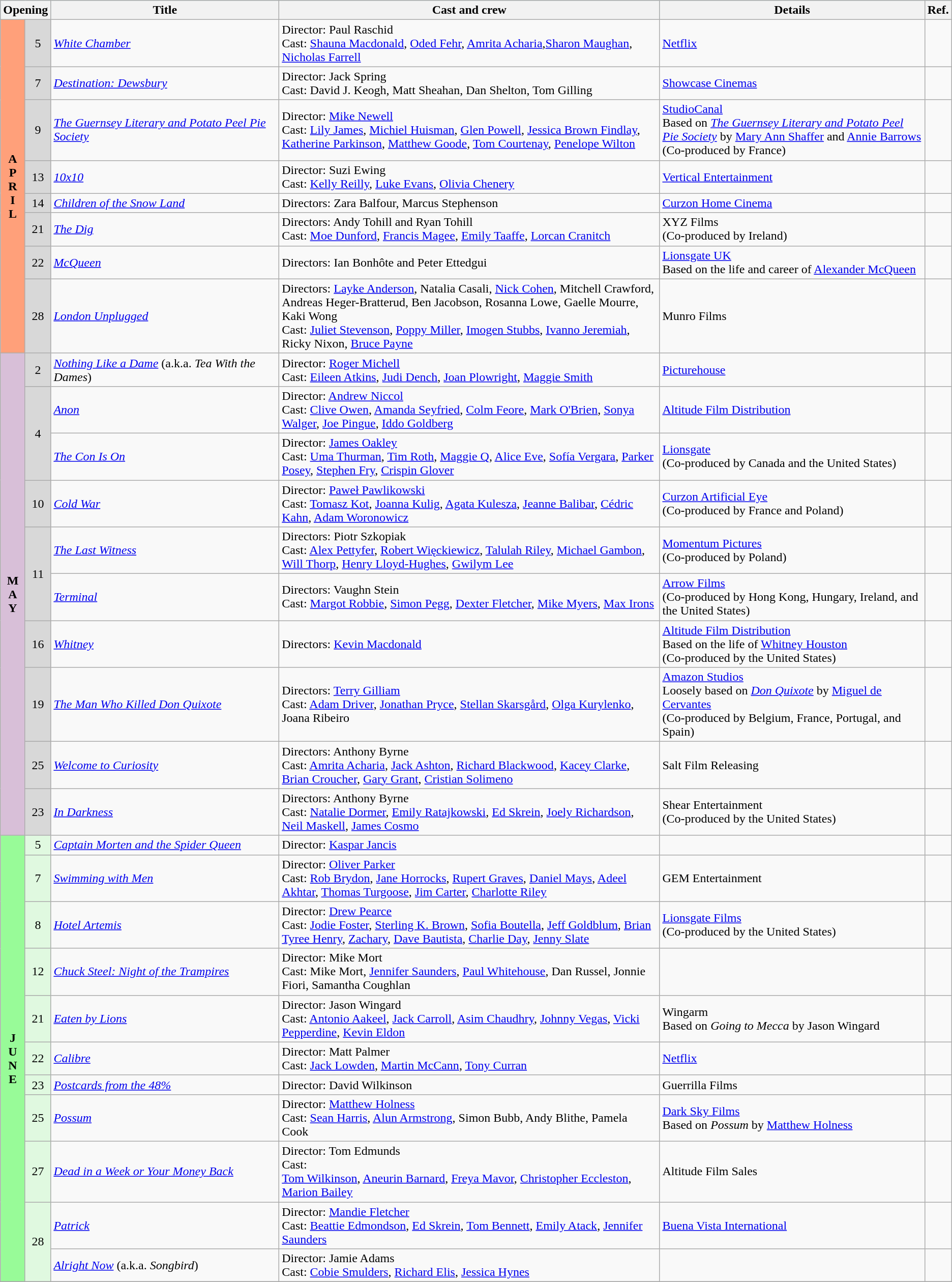<table class="wikitable">
<tr style="background:#b0e0e6; text-align:center;">
<th colspan="2">Opening</th>
<th style="width:24%;">Title</th>
<th style="width:40%;">Cast and crew</th>
<th>Details</th>
<th style="width:2%;">Ref.</th>
</tr>
<tr>
<th rowspan="8" style="text-align:center; background:#ffa07a; textcolor:#000;">A<br>P<br>R<br>I<br>L</th>
<td rowspan="1" style="text-align:center; background:#d8d8d8;">5</td>
<td><em><a href='#'>White Chamber</a></em></td>
<td>Director: Paul Raschid <br> Cast: <a href='#'>Shauna Macdonald</a>, <a href='#'>Oded Fehr</a>, <a href='#'>Amrita Acharia</a>,<a href='#'>Sharon Maughan</a>, <a href='#'>Nicholas Farrell</a></td>
<td><a href='#'>Netflix</a></td>
<td></td>
</tr>
<tr>
<td rowspan="1" style="text-align:center; background:#d8d8d8;">7</td>
<td><em><a href='#'>Destination: Dewsbury</a></em></td>
<td>Director: Jack Spring <br> Cast: David J. Keogh, Matt Sheahan, Dan Shelton, Tom Gilling</td>
<td><a href='#'>Showcase Cinemas</a></td>
<td style="text-align:center"></td>
</tr>
<tr>
<td rowspan="1" style="text-align:center; background:#d8d8d8;">9</td>
<td><em><a href='#'>The Guernsey Literary and Potato Peel Pie Society</a></em></td>
<td>Director: <a href='#'>Mike Newell</a> <br> Cast: <a href='#'>Lily James</a>, <a href='#'>Michiel Huisman</a>, <a href='#'>Glen Powell</a>, <a href='#'>Jessica Brown Findlay</a>, <a href='#'>Katherine Parkinson</a>, <a href='#'>Matthew Goode</a>, <a href='#'>Tom Courtenay</a>, <a href='#'>Penelope Wilton</a></td>
<td><a href='#'>StudioCanal</a> <br> Based on <em><a href='#'>The Guernsey Literary and Potato Peel Pie Society</a></em> by <a href='#'>Mary Ann Shaffer</a> and <a href='#'>Annie Barrows</a> <br> (Co-produced by France)</td>
<td style="text-align:center"></td>
</tr>
<tr>
<td rowspan="1" style="text-align:center; background:#d8d8d8;">13</td>
<td><em><a href='#'>10x10</a></em></td>
<td>Director: Suzi Ewing <br> Cast: <a href='#'>Kelly Reilly</a>, <a href='#'>Luke Evans</a>, <a href='#'>Olivia Chenery</a></td>
<td><a href='#'>Vertical Entertainment</a></td>
<td style="text-align:center"></td>
</tr>
<tr>
<td rowspan="1" style="text-align:center; background:#d8d8d8;">14</td>
<td><em><a href='#'>Children of the Snow Land</a></em></td>
<td>Directors: Zara Balfour, Marcus Stephenson</td>
<td><a href='#'>Curzon Home Cinema</a></td>
<td style="text-align:center"></td>
</tr>
<tr>
<td rowspan="1" style="text-align:center; background:#d8d8d8;">21</td>
<td><em><a href='#'>The Dig</a></em></td>
<td>Directors: Andy Tohill and Ryan Tohill <br> Cast: <a href='#'>Moe Dunford</a>, <a href='#'>Francis Magee</a>, <a href='#'>Emily Taaffe</a>, <a href='#'>Lorcan Cranitch</a></td>
<td>XYZ Films <br> (Co-produced by Ireland)</td>
<td style="text-align:center"></td>
</tr>
<tr>
<td rowspan="1" style="text-align:center; background:#d8d8d8;">22</td>
<td><em><a href='#'>McQueen</a></em></td>
<td>Directors: Ian Bonhôte and Peter Ettedgui</td>
<td><a href='#'>Lionsgate UK</a> <br> Based on the life and career of <a href='#'>Alexander McQueen</a></td>
<td style="text-align:center"></td>
</tr>
<tr>
<td rowspan="1" style="text-align:center; background:#d8d8d8;">28</td>
<td><em><a href='#'>London Unplugged</a></em></td>
<td>Directors: <a href='#'>Layke Anderson</a>, Natalia Casali, <a href='#'>Nick Cohen</a>, Mitchell Crawford, Andreas Heger-Bratterud, Ben Jacobson, Rosanna Lowe, Gaelle Mourre, Kaki Wong <br> Cast: <a href='#'>Juliet Stevenson</a>, <a href='#'>Poppy Miller</a>, <a href='#'>Imogen Stubbs</a>, <a href='#'>Ivanno Jeremiah</a>, Ricky Nixon, <a href='#'>Bruce Payne</a></td>
<td>Munro Films</td>
<td style="text-align:center"></td>
</tr>
<tr>
<th rowspan="10" style="text-align:center; background:thistle; textcolor:#000;">M<br>A<br>Y</th>
<td rowspan="1" style="text-align:center; background:#d8d8d8;">2</td>
<td><em><a href='#'>Nothing Like a Dame</a></em> (a.k.a. <em>Tea With the Dames</em>)</td>
<td>Director: <a href='#'>Roger Michell</a> <br> Cast: <a href='#'>Eileen Atkins</a>, <a href='#'>Judi Dench</a>, <a href='#'>Joan Plowright</a>, <a href='#'>Maggie Smith</a></td>
<td><a href='#'>Picturehouse</a></td>
<td></td>
</tr>
<tr>
<td rowspan="2" style="text-align:center; background:#d8d8d8;">4</td>
<td><em><a href='#'>Anon</a></em></td>
<td>Director: <a href='#'>Andrew Niccol</a> <br> Cast: <a href='#'>Clive Owen</a>, <a href='#'>Amanda Seyfried</a>, <a href='#'>Colm Feore</a>, <a href='#'>Mark O'Brien</a>, <a href='#'>Sonya Walger</a>, <a href='#'>Joe Pingue</a>, <a href='#'>Iddo Goldberg</a></td>
<td><a href='#'>Altitude Film Distribution</a></td>
<td style="text-align:center"></td>
</tr>
<tr>
<td><em><a href='#'>The Con Is On</a></em></td>
<td>Director: <a href='#'>James Oakley</a> <br> Cast: <a href='#'>Uma Thurman</a>, <a href='#'>Tim Roth</a>, <a href='#'>Maggie Q</a>, <a href='#'>Alice Eve</a>, <a href='#'>Sofía Vergara</a>, <a href='#'>Parker Posey</a>, <a href='#'>Stephen Fry</a>, <a href='#'>Crispin Glover</a></td>
<td><a href='#'>Lionsgate</a> <br> (Co-produced by Canada and the United States)</td>
<td style="text-align:center"></td>
</tr>
<tr>
<td rowspan="1" style="text-align:center; background:#d8d8d8;">10</td>
<td><em><a href='#'>Cold War</a></em></td>
<td>Director: <a href='#'>Paweł Pawlikowski</a> <br> Cast: <a href='#'>Tomasz Kot</a>, <a href='#'>Joanna Kulig</a>, <a href='#'>Agata Kulesza</a>, <a href='#'>Jeanne Balibar</a>, <a href='#'>Cédric Kahn</a>, <a href='#'>Adam Woronowicz</a></td>
<td><a href='#'>Curzon Artificial Eye</a> <br> (Co-produced by France and Poland)</td>
<td style="text-align:center"></td>
</tr>
<tr>
<td rowspan="2" style="text-align:center; background:#d8d8d8;">11</td>
<td><em><a href='#'>The Last Witness</a></em></td>
<td>Directors: Piotr Szkopiak <br> Cast: <a href='#'>Alex Pettyfer</a>, <a href='#'>Robert Więckiewicz</a>, <a href='#'>Talulah Riley</a>, <a href='#'>Michael Gambon</a>, <a href='#'>Will Thorp</a>, <a href='#'>Henry Lloyd-Hughes</a>, <a href='#'>Gwilym Lee</a></td>
<td><a href='#'>Momentum Pictures</a> <br> (Co-produced by Poland)</td>
<td style="text-align:center"></td>
</tr>
<tr>
<td><em><a href='#'>Terminal</a></em></td>
<td>Directors: Vaughn Stein <br> Cast: <a href='#'>Margot Robbie</a>, <a href='#'>Simon Pegg</a>, <a href='#'>Dexter Fletcher</a>, <a href='#'>Mike Myers</a>, <a href='#'>Max Irons</a></td>
<td><a href='#'>Arrow Films</a> <br> (Co-produced by Hong Kong, Hungary, Ireland, and the United States)</td>
<td style="text-align:center"></td>
</tr>
<tr>
<td rowspan="1" style="text-align:center; background:#d8d8d8;">16</td>
<td><em><a href='#'>Whitney</a></em></td>
<td>Directors: <a href='#'>Kevin Macdonald</a></td>
<td><a href='#'>Altitude Film Distribution</a> <br> Based on the life of <a href='#'>Whitney Houston</a> <br> (Co-produced by the United States)</td>
<td style="text-align:center"></td>
</tr>
<tr>
<td rowspan="1" style="text-align:center; background:#d8d8d8;">19</td>
<td><em><a href='#'>The Man Who Killed Don Quixote</a></em></td>
<td>Directors: <a href='#'>Terry Gilliam</a> <br> Cast: <a href='#'>Adam Driver</a>, <a href='#'>Jonathan Pryce</a>, <a href='#'>Stellan Skarsgård</a>, <a href='#'>Olga Kurylenko</a>, Joana Ribeiro</td>
<td><a href='#'>Amazon Studios</a> <br> Loosely based on <em><a href='#'>Don Quixote</a></em> by <a href='#'>Miguel de Cervantes</a> <br> (Co-produced by Belgium, France, Portugal, and Spain)</td>
<td style="text-align:center"></td>
</tr>
<tr>
<td rowspan="1" style="text-align:center; background:#d8d8d8;">25</td>
<td><em><a href='#'>Welcome to Curiosity</a></em></td>
<td>Directors: Anthony Byrne <br> Cast: <a href='#'>Amrita Acharia</a>, <a href='#'>Jack Ashton</a>, <a href='#'>Richard Blackwood</a>, <a href='#'>Kacey Clarke</a>, <a href='#'>Brian Croucher</a>, <a href='#'>Gary Grant</a>, <a href='#'>Cristian Solimeno</a></td>
<td>Salt Film Releasing</td>
<td style="text-align:center"></td>
</tr>
<tr>
<td rowspan="1" style="text-align:center; background:#d8d8d8;">23</td>
<td><em><a href='#'>In Darkness</a></em></td>
<td>Directors: Anthony Byrne <br> Cast: <a href='#'>Natalie Dormer</a>, <a href='#'>Emily Ratajkowski</a>, <a href='#'>Ed Skrein</a>, <a href='#'>Joely Richardson</a>, <a href='#'>Neil Maskell</a>, <a href='#'>James Cosmo</a></td>
<td>Shear Entertainment <br> (Co-produced by the United States)</td>
<td style="text-align:center"></td>
</tr>
<tr>
<th rowspan="11" style="text-align:center; background:#98fb98; textcolor:#000;">J<br>U<br>N<br>E</th>
<td rowspan="1" style="text-align:center; background:#e0f9e0;">5</td>
<td><em><a href='#'>Captain Morten and the Spider Queen</a></em></td>
<td>Director: <a href='#'>Kaspar Jancis</a></td>
<td></td>
<td></td>
</tr>
<tr>
<td rowspan="1" style="text-align:center; background:#e0f9e0;">7</td>
<td><em><a href='#'>Swimming with Men</a></em></td>
<td>Director: <a href='#'>Oliver Parker</a> <br> Cast: <a href='#'>Rob Brydon</a>, <a href='#'>Jane Horrocks</a>, <a href='#'>Rupert Graves</a>, <a href='#'>Daniel Mays</a>, <a href='#'>Adeel Akhtar</a>, <a href='#'>Thomas Turgoose</a>, <a href='#'>Jim Carter</a>, <a href='#'>Charlotte Riley</a></td>
<td>GEM Entertainment</td>
<td style="text-align:center"></td>
</tr>
<tr>
<td rowspan="1" style="text-align:center; background:#e0f9e0;">8</td>
<td><em><a href='#'>Hotel Artemis</a></em></td>
<td>Director: <a href='#'>Drew Pearce</a> <br> Cast: <a href='#'>Jodie Foster</a>, <a href='#'>Sterling K. Brown</a>, <a href='#'>Sofia Boutella</a>, <a href='#'>Jeff Goldblum</a>, <a href='#'>Brian Tyree Henry</a>, <a href='#'>Zachary</a>, <a href='#'>Dave Bautista</a>, <a href='#'>Charlie Day</a>, <a href='#'>Jenny Slate</a></td>
<td><a href='#'>Lionsgate Films</a> <br> (Co-produced by the United States)</td>
<td style="text-align:center"></td>
</tr>
<tr>
<td rowspan="1" style="text-align:center; background:#e0f9e0;">12</td>
<td><em><a href='#'>Chuck Steel: Night of the Trampires</a></em></td>
<td>Director: Mike Mort <br> Cast: Mike Mort, <a href='#'>Jennifer Saunders</a>, <a href='#'>Paul Whitehouse</a>, Dan Russel, Jonnie Fiori, Samantha Coughlan</td>
<td></td>
<td style="text-align:center"></td>
</tr>
<tr>
<td rowspan="1" style="text-align:center; background:#e0f9e0;">21</td>
<td><em><a href='#'>Eaten by Lions</a></em></td>
<td>Director: Jason Wingard <br> Cast: <a href='#'>Antonio Aakeel</a>, <a href='#'>Jack Carroll</a>, <a href='#'>Asim Chaudhry</a>, <a href='#'>Johnny Vegas</a>, <a href='#'>Vicki Pepperdine</a>, <a href='#'>Kevin Eldon</a></td>
<td>Wingarm <br> Based on <em>Going to Mecca</em> by Jason Wingard</td>
<td style="text-align:center"></td>
</tr>
<tr>
<td rowspan="1" style="text-align:center; background:#e0f9e0;">22</td>
<td><em><a href='#'>Calibre</a></em></td>
<td>Director: Matt Palmer <br> Cast: <a href='#'>Jack Lowden</a>, <a href='#'>Martin McCann</a>, <a href='#'>Tony Curran</a></td>
<td><a href='#'>Netflix</a></td>
<td style="text-align:center"></td>
</tr>
<tr>
<td rowspan="1" style="text-align:center; background:#e0f9e0;">23</td>
<td><em><a href='#'>Postcards from the 48%</a></em></td>
<td>Director: David Wilkinson</td>
<td>Guerrilla Films</td>
<td style="text-align:center"></td>
</tr>
<tr>
<td rowspan="1" style="text-align:center; background:#e0f9e0;">25</td>
<td><em><a href='#'>Possum</a></em></td>
<td>Director: <a href='#'>Matthew Holness</a> <br> Cast: <a href='#'>Sean Harris</a>, <a href='#'>Alun Armstrong</a>, Simon Bubb, Andy Blithe, Pamela Cook</td>
<td><a href='#'>Dark Sky Films</a> <br> Based on <em>Possum</em> by <a href='#'>Matthew Holness</a></td>
<td style="text-align:center"></td>
</tr>
<tr>
<td rowspan="1" style="text-align:center; background:#e0f9e0;">27</td>
<td><em><a href='#'>Dead in a Week or Your Money Back</a></em></td>
<td>Director: Tom Edmunds <br> Cast:<br><a href='#'>Tom Wilkinson</a>, <a href='#'>Aneurin Barnard</a>, <a href='#'>Freya Mavor</a>, <a href='#'>Christopher Eccleston</a>, <a href='#'>Marion Bailey</a></td>
<td>Altitude Film Sales</td>
<td></td>
</tr>
<tr>
<td rowspan="2" style="text-align:center; background:#e0f9e0;">28</td>
<td><em><a href='#'>Patrick</a></em></td>
<td>Director: <a href='#'>Mandie Fletcher</a> <br> Cast: <a href='#'>Beattie Edmondson</a>, <a href='#'>Ed Skrein</a>, <a href='#'>Tom Bennett</a>, <a href='#'>Emily Atack</a>, <a href='#'>Jennifer Saunders</a></td>
<td><a href='#'>Buena Vista International</a></td>
<td style="text-align:center"></td>
</tr>
<tr>
<td><em><a href='#'>Alright Now</a></em> (a.k.a. <em>Songbird</em>)</td>
<td>Director: Jamie Adams <br> Cast: <a href='#'>Cobie Smulders</a>, <a href='#'>Richard Elis</a>, <a href='#'>Jessica Hynes</a></td>
<td></td>
<td style="text-align:center"></td>
</tr>
<tr>
</tr>
</table>
